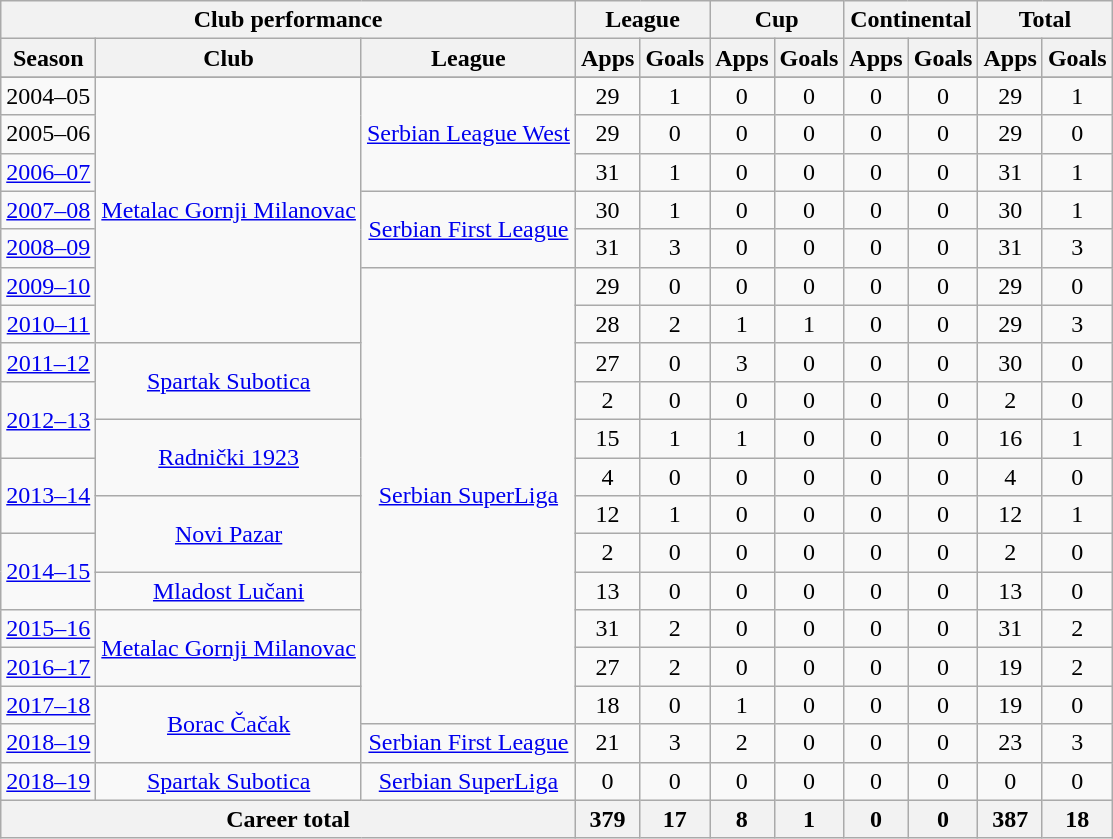<table class="wikitable" style="text-align:center">
<tr>
<th colspan=3>Club performance</th>
<th colspan=2>League</th>
<th colspan=2>Cup</th>
<th colspan=2>Continental</th>
<th colspan=2>Total</th>
</tr>
<tr>
<th>Season</th>
<th>Club</th>
<th>League</th>
<th>Apps</th>
<th>Goals</th>
<th>Apps</th>
<th>Goals</th>
<th>Apps</th>
<th>Goals</th>
<th>Apps</th>
<th>Goals</th>
</tr>
<tr>
</tr>
<tr>
<td>2004–05</td>
<td rowspan="7"><a href='#'>Metalac Gornji Milanovac</a></td>
<td rowspan="3"><a href='#'>Serbian League West</a></td>
<td>29</td>
<td>1</td>
<td>0</td>
<td>0</td>
<td>0</td>
<td>0</td>
<td>29</td>
<td>1</td>
</tr>
<tr>
<td>2005–06</td>
<td>29</td>
<td>0</td>
<td>0</td>
<td>0</td>
<td>0</td>
<td>0</td>
<td>29</td>
<td>0</td>
</tr>
<tr>
<td><a href='#'>2006–07</a></td>
<td>31</td>
<td>1</td>
<td>0</td>
<td>0</td>
<td>0</td>
<td>0</td>
<td>31</td>
<td>1</td>
</tr>
<tr>
<td><a href='#'>2007–08</a></td>
<td rowspan="2"><a href='#'>Serbian First League</a></td>
<td>30</td>
<td>1</td>
<td>0</td>
<td>0</td>
<td>0</td>
<td>0</td>
<td>30</td>
<td>1</td>
</tr>
<tr>
<td><a href='#'>2008–09</a></td>
<td>31</td>
<td>3</td>
<td>0</td>
<td>0</td>
<td>0</td>
<td>0</td>
<td>31</td>
<td>3</td>
</tr>
<tr>
<td><a href='#'>2009–10</a></td>
<td rowspan="12"><a href='#'>Serbian SuperLiga</a></td>
<td>29</td>
<td>0</td>
<td>0</td>
<td>0</td>
<td>0</td>
<td>0</td>
<td>29</td>
<td>0</td>
</tr>
<tr>
<td><a href='#'>2010–11</a></td>
<td>28</td>
<td>2</td>
<td>1</td>
<td>1</td>
<td>0</td>
<td>0</td>
<td>29</td>
<td>3</td>
</tr>
<tr>
<td><a href='#'>2011–12</a></td>
<td rowspan="2"><a href='#'>Spartak Subotica</a></td>
<td>27</td>
<td>0</td>
<td>3</td>
<td>0</td>
<td>0</td>
<td>0</td>
<td>30</td>
<td>0</td>
</tr>
<tr>
<td rowspan="2"><a href='#'>2012–13</a></td>
<td>2</td>
<td>0</td>
<td>0</td>
<td>0</td>
<td>0</td>
<td>0</td>
<td>2</td>
<td>0</td>
</tr>
<tr>
<td rowspan="2"><a href='#'>Radnički 1923</a></td>
<td>15</td>
<td>1</td>
<td>1</td>
<td>0</td>
<td>0</td>
<td>0</td>
<td>16</td>
<td>1</td>
</tr>
<tr>
<td rowspan="2"><a href='#'>2013–14</a></td>
<td>4</td>
<td>0</td>
<td>0</td>
<td>0</td>
<td>0</td>
<td>0</td>
<td>4</td>
<td>0</td>
</tr>
<tr>
<td rowspan="2"><a href='#'>Novi Pazar</a></td>
<td>12</td>
<td>1</td>
<td>0</td>
<td>0</td>
<td>0</td>
<td>0</td>
<td>12</td>
<td>1</td>
</tr>
<tr>
<td rowspan="2"><a href='#'>2014–15</a></td>
<td>2</td>
<td>0</td>
<td>0</td>
<td>0</td>
<td>0</td>
<td>0</td>
<td>2</td>
<td>0</td>
</tr>
<tr>
<td><a href='#'>Mladost Lučani</a></td>
<td>13</td>
<td>0</td>
<td>0</td>
<td>0</td>
<td>0</td>
<td>0</td>
<td>13</td>
<td>0</td>
</tr>
<tr>
<td><a href='#'>2015–16</a></td>
<td rowspan="2"><a href='#'>Metalac Gornji Milanovac</a></td>
<td>31</td>
<td>2</td>
<td>0</td>
<td>0</td>
<td>0</td>
<td>0</td>
<td>31</td>
<td>2</td>
</tr>
<tr>
<td><a href='#'>2016–17</a></td>
<td>27</td>
<td>2</td>
<td>0</td>
<td>0</td>
<td>0</td>
<td>0</td>
<td>19</td>
<td>2</td>
</tr>
<tr>
<td><a href='#'>2017–18</a></td>
<td rowspan="2"><a href='#'>Borac Čačak</a></td>
<td>18</td>
<td>0</td>
<td>1</td>
<td>0</td>
<td>0</td>
<td>0</td>
<td>19</td>
<td>0</td>
</tr>
<tr>
<td><a href='#'>2018–19</a></td>
<td><a href='#'>Serbian First League</a></td>
<td>21</td>
<td>3</td>
<td>2</td>
<td>0</td>
<td>0</td>
<td>0</td>
<td>23</td>
<td>3</td>
</tr>
<tr>
<td><a href='#'>2018–19</a></td>
<td><a href='#'>Spartak Subotica</a></td>
<td><a href='#'>Serbian SuperLiga</a></td>
<td>0</td>
<td>0</td>
<td>0</td>
<td>0</td>
<td>0</td>
<td>0</td>
<td>0</td>
<td>0</td>
</tr>
<tr>
<th colspan=3>Career total</th>
<th>379</th>
<th>17</th>
<th>8</th>
<th>1</th>
<th>0</th>
<th>0</th>
<th>387</th>
<th>18</th>
</tr>
</table>
